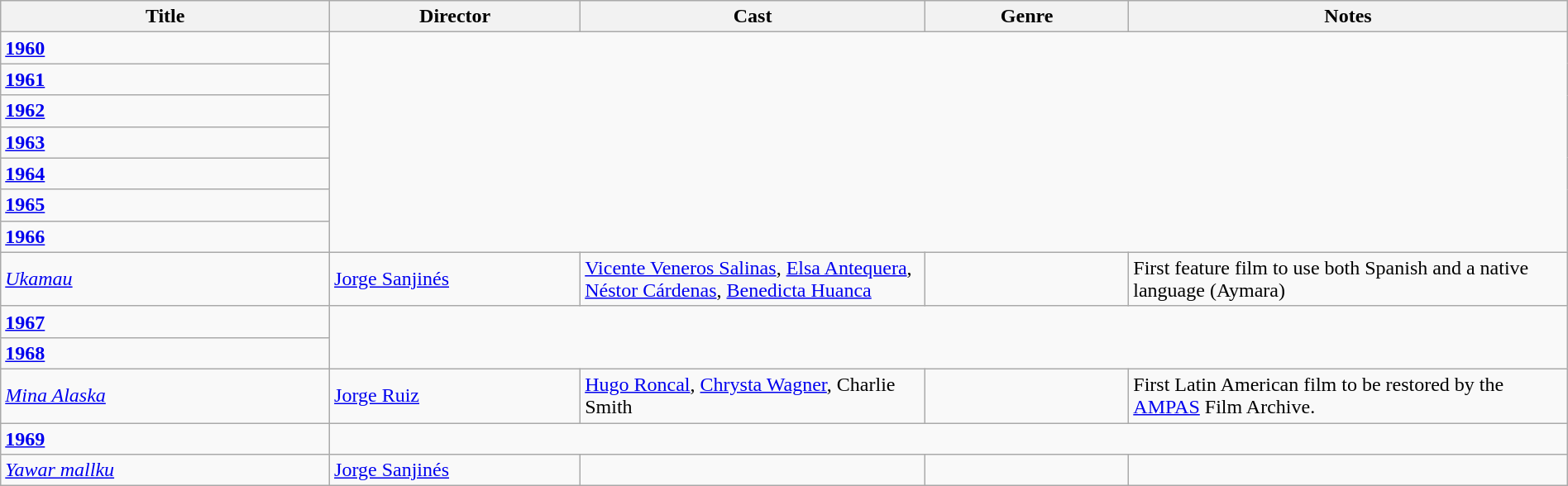<table class="wikitable" style="width:100%;">
<tr>
<th style="width:21%;">Title</th>
<th style="width:16%;">Director</th>
<th style="width:22%;">Cast</th>
<th style="width:13%;">Genre</th>
<th style="width:28%;">Notes</th>
</tr>
<tr>
<td><strong><a href='#'>1960</a></strong></td>
</tr>
<tr>
<td><strong><a href='#'>1961</a></strong></td>
</tr>
<tr>
<td><strong><a href='#'>1962</a></strong></td>
</tr>
<tr>
<td><strong><a href='#'>1963</a></strong></td>
</tr>
<tr>
<td><strong><a href='#'>1964</a></strong></td>
</tr>
<tr>
<td><strong><a href='#'>1965</a></strong></td>
</tr>
<tr>
<td><strong><a href='#'>1966</a></strong></td>
</tr>
<tr>
<td><em><a href='#'>Ukamau</a></em></td>
<td><a href='#'>Jorge Sanjinés</a></td>
<td><a href='#'>Vicente Veneros Salinas</a>, <a href='#'>Elsa Antequera</a>, <a href='#'>Néstor Cárdenas</a>, <a href='#'>Benedicta Huanca</a></td>
<td></td>
<td>First feature film to use both Spanish and a native language (Aymara)</td>
</tr>
<tr>
<td><strong><a href='#'>1967</a></strong></td>
</tr>
<tr>
<td><strong><a href='#'>1968</a></strong></td>
</tr>
<tr>
<td><em><a href='#'>Mina Alaska</a></em></td>
<td><a href='#'>Jorge Ruiz</a></td>
<td><a href='#'>Hugo Roncal</a>, <a href='#'>Chrysta Wagner</a>, Charlie Smith</td>
<td></td>
<td>First Latin American film to be restored by the <a href='#'>AMPAS</a> Film Archive.</td>
</tr>
<tr>
<td><strong><a href='#'>1969</a></strong></td>
</tr>
<tr>
<td><em><a href='#'>Yawar mallku</a></em></td>
<td><a href='#'>Jorge Sanjinés</a></td>
<td></td>
<td></td>
<td></td>
</tr>
</table>
